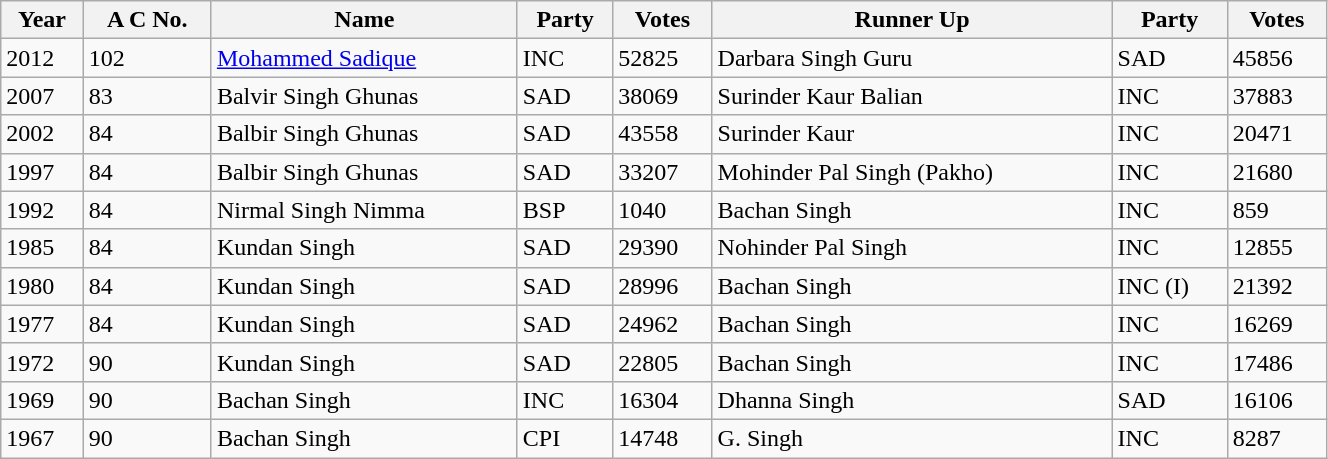<table class="wikitable sortable" width="70%">
<tr>
<th>Year</th>
<th>A C No.</th>
<th>Name</th>
<th>Party</th>
<th>Votes</th>
<th>Runner Up</th>
<th>Party</th>
<th>Votes</th>
</tr>
<tr>
<td>2012</td>
<td>102</td>
<td><a href='#'>Mohammed Sadique</a></td>
<td>INC</td>
<td>52825</td>
<td>Darbara Singh Guru</td>
<td>SAD</td>
<td>45856</td>
</tr>
<tr>
<td>2007</td>
<td>83</td>
<td>Balvir Singh Ghunas</td>
<td>SAD</td>
<td>38069</td>
<td>Surinder Kaur Balian</td>
<td>INC</td>
<td>37883</td>
</tr>
<tr>
<td>2002</td>
<td>84</td>
<td>Balbir Singh Ghunas</td>
<td>SAD</td>
<td>43558</td>
<td>Surinder Kaur</td>
<td>INC</td>
<td>20471</td>
</tr>
<tr>
<td>1997</td>
<td>84</td>
<td>Balbir Singh Ghunas</td>
<td>SAD</td>
<td>33207</td>
<td>Mohinder Pal Singh (Pakho)</td>
<td>INC</td>
<td>21680</td>
</tr>
<tr>
<td>1992</td>
<td>84</td>
<td>Nirmal Singh Nimma</td>
<td>BSP</td>
<td>1040</td>
<td>Bachan Singh</td>
<td>INC</td>
<td>859</td>
</tr>
<tr>
<td>1985</td>
<td>84</td>
<td>Kundan Singh</td>
<td>SAD</td>
<td>29390</td>
<td>Nohinder Pal Singh</td>
<td>INC</td>
<td>12855</td>
</tr>
<tr>
<td>1980</td>
<td>84</td>
<td>Kundan Singh</td>
<td>SAD</td>
<td>28996</td>
<td>Bachan Singh</td>
<td>INC (I)</td>
<td>21392</td>
</tr>
<tr>
<td>1977</td>
<td>84</td>
<td>Kundan Singh</td>
<td>SAD</td>
<td>24962</td>
<td>Bachan Singh</td>
<td>INC</td>
<td>16269</td>
</tr>
<tr>
<td>1972</td>
<td>90</td>
<td>Kundan Singh</td>
<td>SAD</td>
<td>22805</td>
<td>Bachan Singh</td>
<td>INC</td>
<td>17486</td>
</tr>
<tr>
<td>1969</td>
<td>90</td>
<td>Bachan Singh</td>
<td>INC</td>
<td>16304</td>
<td>Dhanna Singh</td>
<td>SAD</td>
<td>16106</td>
</tr>
<tr>
<td>1967</td>
<td>90</td>
<td>Bachan Singh</td>
<td>CPI</td>
<td>14748</td>
<td>G. Singh</td>
<td>INC</td>
<td>8287</td>
</tr>
</table>
